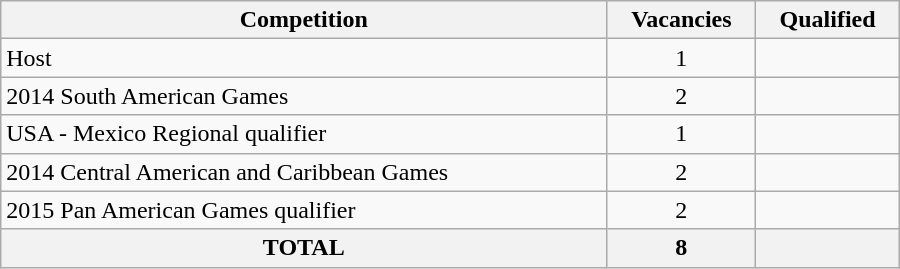<table class = "wikitable" width=600>
<tr>
<th>Competition</th>
<th>Vacancies</th>
<th>Qualified</th>
</tr>
<tr>
<td>Host</td>
<td align="center">1</td>
<td></td>
</tr>
<tr>
<td>2014 South American Games</td>
<td align="center">2</td>
<td><br></td>
</tr>
<tr>
<td>USA - Mexico Regional qualifier</td>
<td align="center">1</td>
<td></td>
</tr>
<tr>
<td>2014 Central American and Caribbean Games</td>
<td align="center">2</td>
<td><br></td>
</tr>
<tr>
<td>2015 Pan American Games qualifier</td>
<td align="center">2</td>
<td><br></td>
</tr>
<tr>
<th>TOTAL</th>
<th>8</th>
<th></th>
</tr>
</table>
